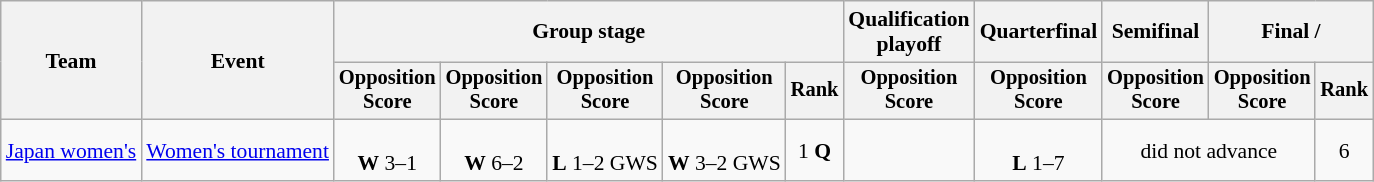<table class="wikitable" style="font-size:90%">
<tr>
<th rowspan=2>Team</th>
<th rowspan=2>Event</th>
<th colspan=5>Group stage</th>
<th>Qualification<br>playoff</th>
<th>Quarterfinal</th>
<th>Semifinal</th>
<th colspan=2>Final / </th>
</tr>
<tr style="font-size:95%">
<th>Opposition<br>Score</th>
<th>Opposition<br>Score</th>
<th>Opposition<br>Score</th>
<th>Opposition<br>Score</th>
<th>Rank</th>
<th>Opposition<br>Score</th>
<th>Opposition<br>Score</th>
<th>Opposition<br>Score</th>
<th>Opposition<br>Score</th>
<th>Rank</th>
</tr>
<tr align=center>
<td align=left><a href='#'>Japan women's</a></td>
<td align=left><a href='#'>Women's tournament</a></td>
<td><br><strong>W</strong> 3–1</td>
<td><br><strong>W</strong> 6–2</td>
<td><br><strong>L</strong> 1–2 GWS</td>
<td><br><strong>W</strong> 3–2 GWS</td>
<td>1 <strong>Q</strong></td>
<td></td>
<td><br><strong>L</strong> 1–7</td>
<td colspan=2>did not advance</td>
<td>6</td>
</tr>
</table>
